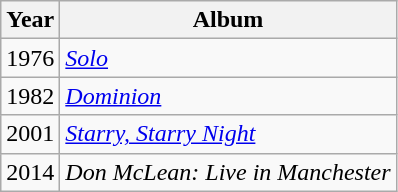<table class="wikitable">
<tr>
<th scope="col">Year</th>
<th scope="col">Album</th>
</tr>
<tr>
<td>1976</td>
<td><em><a href='#'>Solo</a></em></td>
</tr>
<tr>
<td>1982</td>
<td><em><a href='#'>Dominion</a></em></td>
</tr>
<tr>
<td>2001</td>
<td><em><a href='#'>Starry, Starry Night</a></em></td>
</tr>
<tr>
<td>2014</td>
<td><em>Don McLean: Live in Manchester</em></td>
</tr>
</table>
